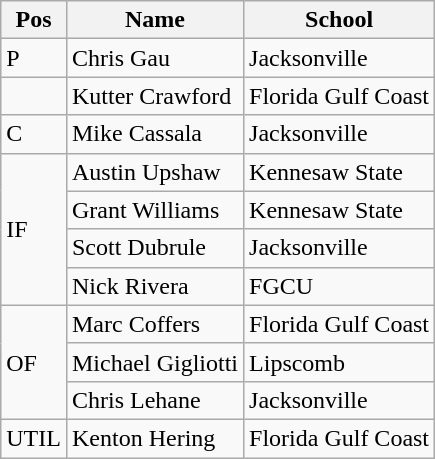<table class=wikitable>
<tr>
<th>Pos</th>
<th>Name</th>
<th>School</th>
</tr>
<tr>
<td rowpsan=2>P</td>
<td>Chris Gau</td>
<td>Jacksonville</td>
</tr>
<tr>
<td></td>
<td>Kutter Crawford</td>
<td>Florida Gulf Coast</td>
</tr>
<tr>
<td>C</td>
<td>Mike Cassala</td>
<td>Jacksonville</td>
</tr>
<tr>
<td rowspan=4>IF</td>
<td>Austin Upshaw</td>
<td>Kennesaw State</td>
</tr>
<tr>
<td>Grant Williams</td>
<td>Kennesaw State</td>
</tr>
<tr>
<td>Scott Dubrule</td>
<td>Jacksonville</td>
</tr>
<tr>
<td>Nick Rivera</td>
<td>FGCU</td>
</tr>
<tr>
<td rowspan=3>OF</td>
<td>Marc Coffers</td>
<td>Florida Gulf Coast</td>
</tr>
<tr>
<td>Michael Gigliotti</td>
<td>Lipscomb</td>
</tr>
<tr>
<td>Chris Lehane</td>
<td>Jacksonville</td>
</tr>
<tr>
<td>UTIL</td>
<td>Kenton Hering</td>
<td>Florida Gulf Coast</td>
</tr>
</table>
